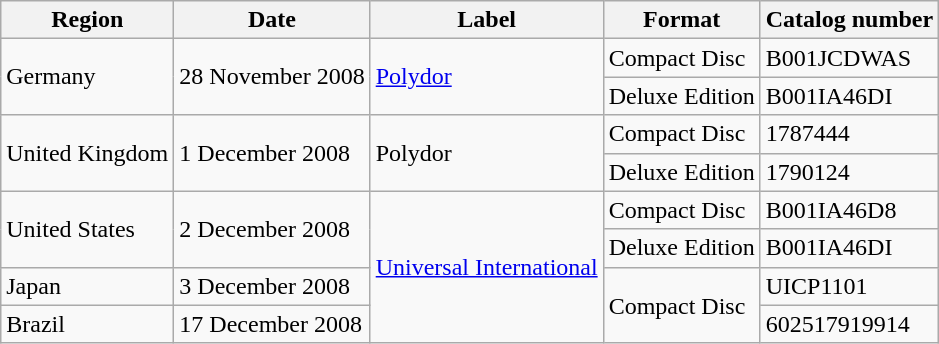<table class="wikitable">
<tr>
<th>Region</th>
<th>Date</th>
<th>Label</th>
<th>Format</th>
<th>Catalog number</th>
</tr>
<tr>
<td rowspan="2">Germany</td>
<td rowspan="2">28 November 2008</td>
<td rowspan="2"><a href='#'>Polydor</a></td>
<td>Compact Disc</td>
<td>B001JCDWAS</td>
</tr>
<tr>
<td>Deluxe Edition</td>
<td>B001IA46DI</td>
</tr>
<tr>
<td rowspan="2">United Kingdom</td>
<td rowspan="2">1 December 2008</td>
<td rowspan="2">Polydor</td>
<td>Compact Disc</td>
<td>1787444</td>
</tr>
<tr>
<td>Deluxe Edition</td>
<td>1790124</td>
</tr>
<tr>
<td rowspan="2">United States</td>
<td rowspan="2">2 December 2008</td>
<td rowspan="4"><a href='#'>Universal International</a></td>
<td>Compact Disc</td>
<td>B001IA46D8</td>
</tr>
<tr>
<td>Deluxe Edition</td>
<td>B001IA46DI</td>
</tr>
<tr>
<td>Japan</td>
<td>3 December 2008</td>
<td rowspan="2">Compact Disc</td>
<td>UICP1101</td>
</tr>
<tr>
<td>Brazil</td>
<td>17 December 2008</td>
<td>602517919914</td>
</tr>
</table>
